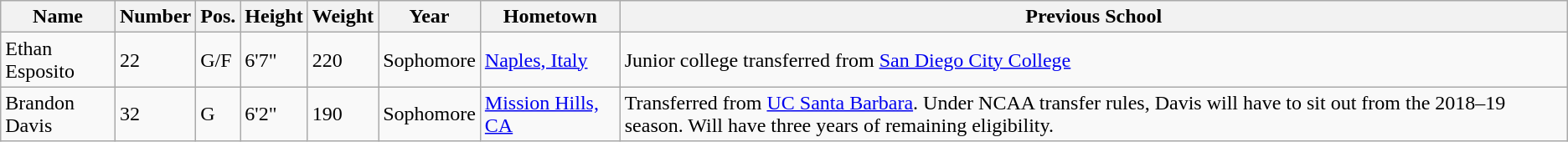<table class="wikitable sortable" border="1">
<tr>
<th>Name</th>
<th>Number</th>
<th>Pos.</th>
<th>Height</th>
<th>Weight</th>
<th>Year</th>
<th>Hometown</th>
<th class="unsortable">Previous School</th>
</tr>
<tr>
<td>Ethan Esposito</td>
<td>22</td>
<td>G/F</td>
<td>6'7"</td>
<td>220</td>
<td>Sophomore</td>
<td><a href='#'>Naples, Italy</a></td>
<td>Junior college transferred from <a href='#'>San Diego City College</a></td>
</tr>
<tr>
<td>Brandon Davis</td>
<td>32</td>
<td>G</td>
<td>6'2"</td>
<td>190</td>
<td>Sophomore</td>
<td><a href='#'>Mission Hills, CA</a></td>
<td>Transferred from <a href='#'>UC Santa Barbara</a>. Under NCAA transfer rules, Davis will have to sit out from the 2018–19 season. Will have three years of remaining eligibility.</td>
</tr>
</table>
